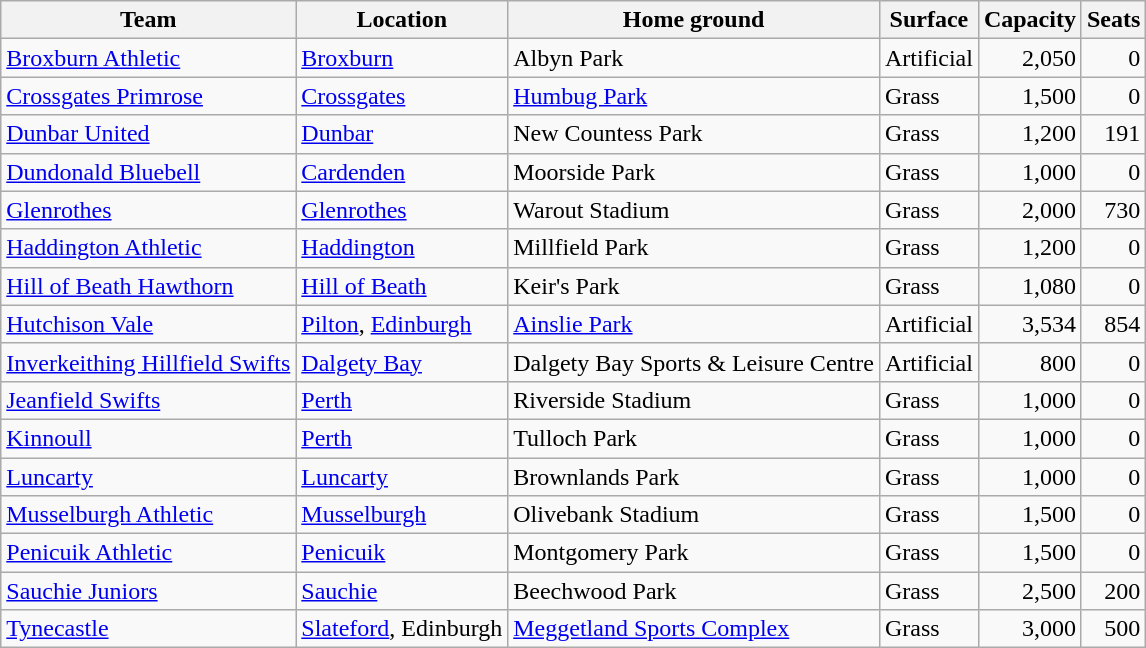<table class="wikitable sortable">
<tr>
<th>Team</th>
<th>Location</th>
<th>Home ground</th>
<th>Surface</th>
<th data-sort-type="number">Capacity</th>
<th data-sort-type="number">Seats</th>
</tr>
<tr>
<td><a href='#'>Broxburn Athletic</a> </td>
<td><a href='#'>Broxburn</a></td>
<td>Albyn Park</td>
<td>Artificial</td>
<td align=right>2,050</td>
<td align=right>0</td>
</tr>
<tr>
<td><a href='#'>Crossgates Primrose</a></td>
<td><a href='#'>Crossgates</a></td>
<td><a href='#'>Humbug Park</a></td>
<td>Grass</td>
<td align=right>1,500</td>
<td align=right>0</td>
</tr>
<tr>
<td><a href='#'>Dunbar United</a> </td>
<td><a href='#'>Dunbar</a></td>
<td>New Countess Park</td>
<td>Grass</td>
<td align=right>1,200</td>
<td align=right>191</td>
</tr>
<tr>
<td><a href='#'>Dundonald Bluebell</a> </td>
<td><a href='#'>Cardenden</a></td>
<td>Moorside Park</td>
<td>Grass</td>
<td align=right>1,000</td>
<td align=right>0</td>
</tr>
<tr>
<td><a href='#'>Glenrothes</a></td>
<td><a href='#'>Glenrothes</a></td>
<td>Warout Stadium </td>
<td>Grass</td>
<td align=right>2,000</td>
<td align=right>730</td>
</tr>
<tr>
<td><a href='#'>Haddington Athletic</a> </td>
<td><a href='#'>Haddington</a></td>
<td>Millfield Park</td>
<td>Grass</td>
<td align=right>1,200</td>
<td align=right>0</td>
</tr>
<tr>
<td><a href='#'>Hill of Beath Hawthorn</a> </td>
<td><a href='#'>Hill of Beath</a></td>
<td>Keir's Park</td>
<td>Grass</td>
<td align=right>1,080</td>
<td align=right>0</td>
</tr>
<tr>
<td><a href='#'>Hutchison Vale</a> </td>
<td><a href='#'>Pilton</a>, <a href='#'>Edinburgh</a></td>
<td><a href='#'>Ainslie Park</a></td>
<td>Artificial</td>
<td align=right>3,534</td>
<td align=right>854</td>
</tr>
<tr>
<td><a href='#'>Inverkeithing Hillfield Swifts</a></td>
<td><a href='#'>Dalgety Bay</a></td>
<td>Dalgety Bay Sports & Leisure Centre</td>
<td>Artificial</td>
<td align=right>800</td>
<td align=right>0</td>
</tr>
<tr>
<td><a href='#'>Jeanfield Swifts</a> </td>
<td><a href='#'>Perth</a></td>
<td>Riverside Stadium</td>
<td>Grass</td>
<td align=right>1,000</td>
<td align=right>0</td>
</tr>
<tr>
<td><a href='#'>Kinnoull</a></td>
<td><a href='#'>Perth</a></td>
<td>Tulloch Park</td>
<td>Grass</td>
<td align=right>1,000</td>
<td align=right>0</td>
</tr>
<tr>
<td><a href='#'>Luncarty</a></td>
<td><a href='#'>Luncarty</a></td>
<td>Brownlands Park</td>
<td>Grass</td>
<td align=right>1,000</td>
<td align=right>0</td>
</tr>
<tr>
<td><a href='#'>Musselburgh Athletic</a> </td>
<td><a href='#'>Musselburgh</a></td>
<td>Olivebank Stadium</td>
<td>Grass</td>
<td align=right>1,500</td>
<td align=right>0</td>
</tr>
<tr>
<td><a href='#'>Penicuik Athletic</a> </td>
<td><a href='#'>Penicuik</a></td>
<td>Montgomery Park</td>
<td>Grass</td>
<td align=right>1,500</td>
<td align=right>0</td>
</tr>
<tr>
<td><a href='#'>Sauchie Juniors</a> </td>
<td><a href='#'>Sauchie</a></td>
<td>Beechwood Park</td>
<td>Grass</td>
<td align=right>2,500</td>
<td align=right>200</td>
</tr>
<tr>
<td><a href='#'>Tynecastle</a> </td>
<td><a href='#'>Slateford</a>, Edinburgh</td>
<td><a href='#'>Meggetland Sports Complex</a></td>
<td>Grass</td>
<td align=right>3,000</td>
<td align=right>500</td>
</tr>
</table>
